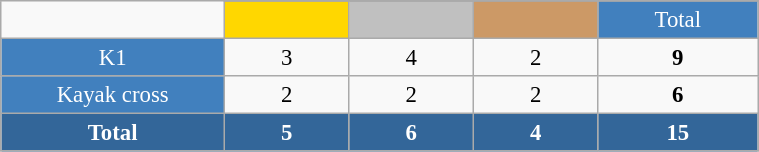<table class="wikitable"  style="font-size:95%; text-align:center; border:gray solid 1px; width:40%;">
<tr>
<td rowspan="2" style="width:3%;"></td>
</tr>
<tr>
<td style="width:2%;" bgcolor=gold></td>
<td style="width:2%;" bgcolor=silver></td>
<td style="width:2%;" bgcolor=cc9966></td>
<td style="width:2%; background-color:#4180be; color:white;">Total</td>
</tr>
<tr>
<td style="background-color:#4180be; color:white;">K1</td>
<td>3</td>
<td>4</td>
<td>2</td>
<td><strong>9</strong></td>
</tr>
<tr>
<td style="background-color:#4180be; color:white;">Kayak cross</td>
<td>2</td>
<td>2</td>
<td>2</td>
<td><strong>6</strong></td>
</tr>
<tr style="background:#369; color:white;">
<td><strong>Total</strong></td>
<td><strong>5</strong></td>
<td><strong>6</strong></td>
<td><strong>4</strong></td>
<td><strong>15</strong></td>
</tr>
</table>
